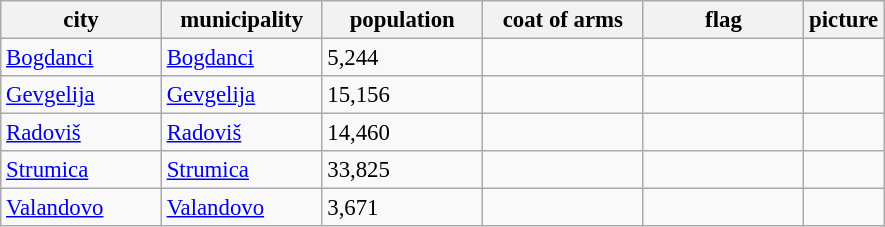<table class="wikitable sortable" style="font-size:95%;">
<tr>
<th width="100px">city</th>
<th width="100px">municipality</th>
<th width="100px">population</th>
<th width="100px">coat of arms</th>
<th width="100px">flag</th>
<th width="1o0px">picture</th>
</tr>
<tr>
<td><a href='#'>Bogdanci</a></td>
<td><a href='#'>Bogdanci</a></td>
<td>5,244</td>
<td></td>
<td></td>
<td></td>
</tr>
<tr>
<td><a href='#'>Gevgelija</a></td>
<td><a href='#'>Gevgelija</a></td>
<td>15,156</td>
<td></td>
<td></td>
<td></td>
</tr>
<tr>
<td><a href='#'>Radoviš</a></td>
<td><a href='#'>Radoviš</a></td>
<td>14,460</td>
<td></td>
<td></td>
<td></td>
</tr>
<tr>
<td><a href='#'>Strumica</a></td>
<td><a href='#'>Strumica</a></td>
<td>33,825</td>
<td></td>
<td></td>
<td></td>
</tr>
<tr>
<td><a href='#'>Valandovo</a></td>
<td><a href='#'>Valandovo</a></td>
<td>3,671</td>
<td></td>
<td></td>
<td></td>
</tr>
</table>
